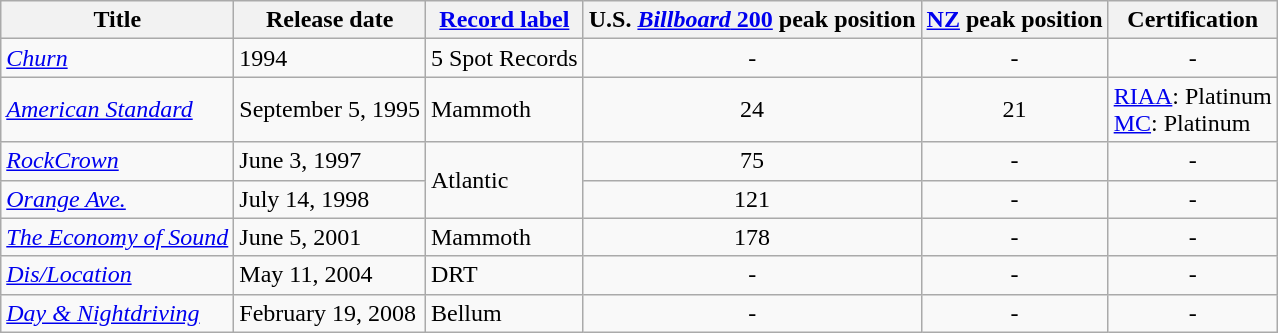<table class="wikitable">
<tr>
<th>Title</th>
<th>Release date</th>
<th><a href='#'>Record label</a></th>
<th>U.S. <a href='#'><em>Billboard</em> 200</a> peak position</th>
<th><a href='#'>NZ</a> peak position<br></th>
<th>Certification</th>
</tr>
<tr>
<td><em><a href='#'>Churn</a></em></td>
<td>1994</td>
<td>5 Spot Records</td>
<td style="text-align:center;">-</td>
<td style="text-align:center;">-</td>
<td style="text-align:center;">-</td>
</tr>
<tr>
<td><em><a href='#'>American Standard</a></em></td>
<td>September 5, 1995</td>
<td>Mammoth</td>
<td style="text-align:center;">24</td>
<td style="text-align:center;">21</td>
<td><a href='#'>RIAA</a>: Platinum<br><a href='#'>MC</a>: Platinum</td>
</tr>
<tr>
<td><em><a href='#'>RockCrown</a></em></td>
<td>June 3, 1997</td>
<td rowspan="2">Atlantic</td>
<td style="text-align:center;">75</td>
<td style="text-align:center;">-</td>
<td style="text-align:center;">-</td>
</tr>
<tr>
<td><em><a href='#'>Orange Ave.</a></em></td>
<td>July 14, 1998</td>
<td style="text-align:center;">121</td>
<td style="text-align:center;">-</td>
<td style="text-align:center;">-</td>
</tr>
<tr>
<td><em><a href='#'>The Economy of Sound</a></em></td>
<td>June 5, 2001</td>
<td>Mammoth</td>
<td style="text-align:center;">178</td>
<td style="text-align:center;">-</td>
<td style="text-align:center;">-</td>
</tr>
<tr>
<td><em><a href='#'>Dis/Location</a></em></td>
<td>May 11, 2004</td>
<td>DRT</td>
<td style="text-align:center;">-</td>
<td style="text-align:center;">-</td>
<td style="text-align:center;">-</td>
</tr>
<tr>
<td><em><a href='#'>Day & Nightdriving</a></em></td>
<td>February 19, 2008</td>
<td>Bellum</td>
<td style="text-align:center;">-</td>
<td style="text-align:center;">-</td>
<td style="text-align:center;">-</td>
</tr>
</table>
